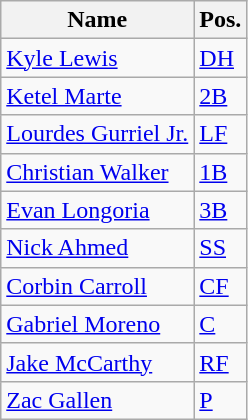<table class="wikitable">
<tr>
<th>Name</th>
<th>Pos.</th>
</tr>
<tr>
<td><a href='#'>Kyle Lewis</a></td>
<td><a href='#'>DH</a></td>
</tr>
<tr>
<td><a href='#'>Ketel Marte</a></td>
<td><a href='#'>2B</a></td>
</tr>
<tr>
<td><a href='#'>Lourdes Gurriel Jr.</a></td>
<td><a href='#'>LF</a></td>
</tr>
<tr>
<td><a href='#'>Christian Walker</a></td>
<td><a href='#'>1B</a></td>
</tr>
<tr>
<td><a href='#'>Evan Longoria</a></td>
<td><a href='#'>3B</a></td>
</tr>
<tr>
<td><a href='#'>Nick Ahmed</a></td>
<td><a href='#'>SS</a></td>
</tr>
<tr>
<td><a href='#'>Corbin Carroll</a></td>
<td><a href='#'>CF</a></td>
</tr>
<tr>
<td><a href='#'>Gabriel Moreno</a></td>
<td><a href='#'>C</a></td>
</tr>
<tr>
<td><a href='#'>Jake McCarthy</a></td>
<td><a href='#'>RF</a></td>
</tr>
<tr>
<td><a href='#'>Zac Gallen</a></td>
<td><a href='#'>P</a></td>
</tr>
</table>
